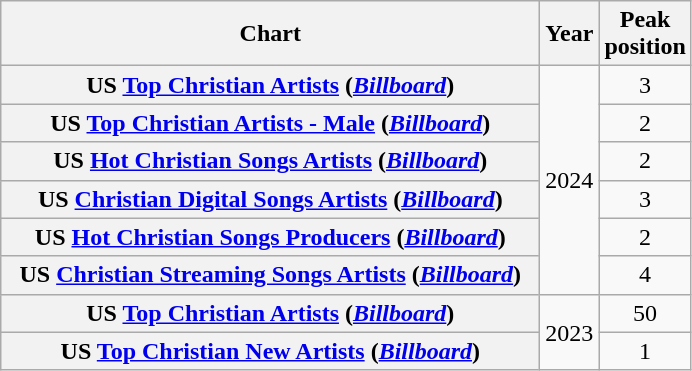<table class="wikitable sortable plainrowheaders" style="text-align:center">
<tr>
<th style="width:22em;">Chart</th>
<th>Year</th>
<th scope="col">Peak<br>position</th>
</tr>
<tr>
<th scope="row">US <a href='#'>Top Christian Artists</a> (<em><a href='#'>Billboard</a></em>)</th>
<td rowspan="6">2024</td>
<td>3</td>
</tr>
<tr>
<th scope="row">US <a href='#'>Top Christian Artists - Male</a> (<em><a href='#'>Billboard</a></em>)</th>
<td>2</td>
</tr>
<tr>
<th scope="row">US <a href='#'>Hot Christian Songs Artists</a> (<em><a href='#'>Billboard</a></em>)</th>
<td>2</td>
</tr>
<tr>
<th scope="row">US <a href='#'>Christian Digital Songs Artists</a> (<em><a href='#'>Billboard</a></em>)</th>
<td>3</td>
</tr>
<tr>
<th scope="row">US <a href='#'>Hot Christian Songs Producers</a> (<em><a href='#'>Billboard</a></em>)</th>
<td>2</td>
</tr>
<tr>
<th scope="row">US <a href='#'>Christian Streaming Songs Artists</a> (<em><a href='#'>Billboard</a></em>)</th>
<td>4</td>
</tr>
<tr>
<th scope="row">US <a href='#'>Top Christian Artists</a> (<em><a href='#'>Billboard</a></em>)</th>
<td rowspan="2">2023</td>
<td>50</td>
</tr>
<tr>
<th scope="row">US <a href='#'>Top Christian New Artists</a> (<em><a href='#'>Billboard</a></em>)</th>
<td>1</td>
</tr>
</table>
